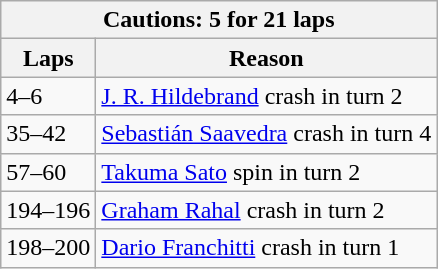<table class="wikitable">
<tr>
<th colspan=2>Cautions: 5 for 21 laps</th>
</tr>
<tr>
<th>Laps</th>
<th>Reason</th>
</tr>
<tr>
<td>4–6</td>
<td><a href='#'>J. R. Hildebrand</a> crash in turn 2</td>
</tr>
<tr>
<td>35–42</td>
<td><a href='#'>Sebastián Saavedra</a> crash in turn 4</td>
</tr>
<tr>
<td>57–60</td>
<td><a href='#'>Takuma Sato</a> spin in turn 2</td>
</tr>
<tr>
<td>194–196</td>
<td><a href='#'>Graham Rahal</a> crash in turn 2</td>
</tr>
<tr>
<td>198–200</td>
<td><a href='#'>Dario Franchitti</a> crash in turn 1</td>
</tr>
</table>
